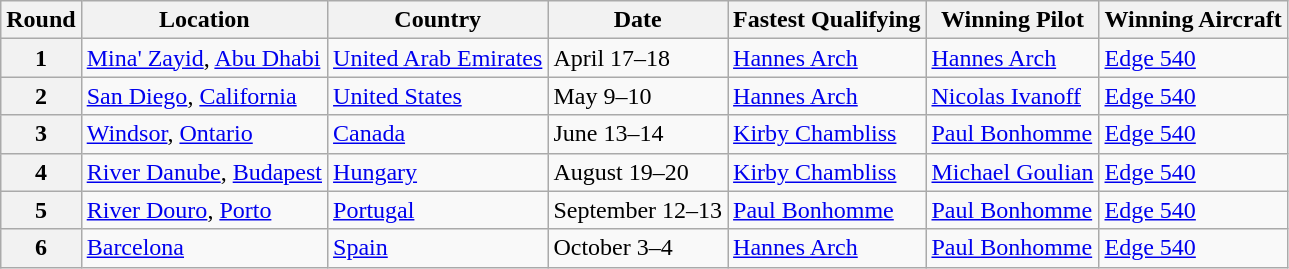<table class="wikitable">
<tr>
<th>Round</th>
<th>Location</th>
<th>Country</th>
<th>Date</th>
<th>Fastest Qualifying</th>
<th>Winning Pilot</th>
<th>Winning Aircraft</th>
</tr>
<tr>
<th>1</th>
<td> <a href='#'>Mina' Zayid</a>, <a href='#'>Abu Dhabi</a></td>
<td><a href='#'>United Arab Emirates</a></td>
<td>April 17–18</td>
<td> <a href='#'>Hannes Arch</a></td>
<td> <a href='#'>Hannes Arch</a></td>
<td><a href='#'>Edge 540</a></td>
</tr>
<tr>
<th>2</th>
<td> <a href='#'>San Diego</a>, <a href='#'>California</a></td>
<td><a href='#'>United States</a></td>
<td>May 9–10</td>
<td> <a href='#'>Hannes Arch</a></td>
<td> <a href='#'>Nicolas Ivanoff</a></td>
<td><a href='#'>Edge 540</a></td>
</tr>
<tr>
<th>3</th>
<td> <a href='#'>Windsor</a>, <a href='#'>Ontario</a></td>
<td><a href='#'>Canada</a></td>
<td>June 13–14</td>
<td> <a href='#'>Kirby Chambliss</a></td>
<td> <a href='#'>Paul Bonhomme</a></td>
<td><a href='#'>Edge 540</a></td>
</tr>
<tr>
<th>4</th>
<td> <a href='#'>River Danube</a>, <a href='#'>Budapest</a></td>
<td><a href='#'>Hungary</a></td>
<td>August 19–20</td>
<td> <a href='#'>Kirby Chambliss</a></td>
<td> <a href='#'>Michael Goulian</a></td>
<td><a href='#'>Edge 540</a></td>
</tr>
<tr>
<th>5</th>
<td> <a href='#'>River Douro</a>, <a href='#'>Porto</a></td>
<td><a href='#'>Portugal</a></td>
<td>September 12–13</td>
<td> <a href='#'>Paul Bonhomme</a></td>
<td> <a href='#'>Paul Bonhomme</a></td>
<td><a href='#'>Edge 540</a></td>
</tr>
<tr>
<th>6</th>
<td> <a href='#'>Barcelona</a></td>
<td><a href='#'>Spain</a></td>
<td>October 3–4</td>
<td> <a href='#'>Hannes Arch</a></td>
<td> <a href='#'>Paul Bonhomme</a></td>
<td><a href='#'>Edge 540</a></td>
</tr>
</table>
